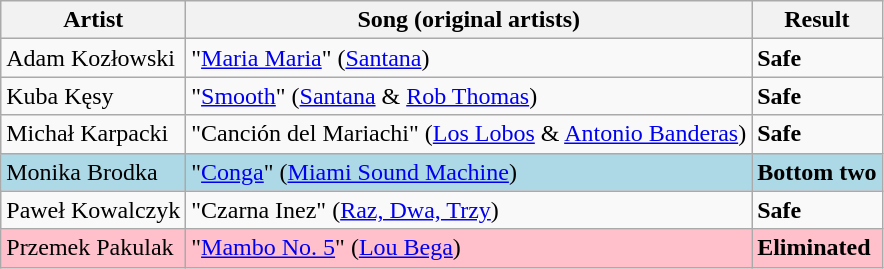<table class=wikitable>
<tr>
<th>Artist</th>
<th>Song (original artists)</th>
<th>Result</th>
</tr>
<tr>
<td>Adam Kozłowski</td>
<td>"<a href='#'>Maria Maria</a>" (<a href='#'>Santana</a>)</td>
<td><strong>Safe</strong></td>
</tr>
<tr>
<td>Kuba Kęsy</td>
<td>"<a href='#'>Smooth</a>" (<a href='#'>Santana</a> & <a href='#'>Rob Thomas</a>)</td>
<td><strong>Safe</strong></td>
</tr>
<tr>
<td>Michał Karpacki</td>
<td>"Canción del Mariachi" (<a href='#'>Los Lobos</a> & <a href='#'>Antonio Banderas</a>)</td>
<td><strong>Safe</strong></td>
</tr>
<tr style="background:lightblue;">
<td>Monika Brodka</td>
<td>"<a href='#'>Conga</a>" (<a href='#'>Miami Sound Machine</a>)</td>
<td><strong>Bottom two</strong></td>
</tr>
<tr>
<td>Paweł Kowalczyk</td>
<td>"Czarna Inez" (<a href='#'>Raz, Dwa, Trzy</a>)</td>
<td><strong>Safe</strong></td>
</tr>
<tr style="background:pink;">
<td>Przemek Pakulak</td>
<td>"<a href='#'>Mambo No. 5</a>" (<a href='#'>Lou Bega</a>)</td>
<td><strong>Eliminated</strong></td>
</tr>
</table>
